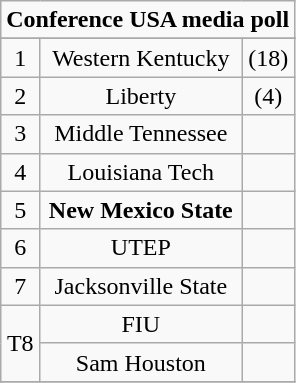<table class="wikitable" style="display: inline-table;">
<tr>
<td align="center" Colspan="3"><strong>Conference USA media poll</strong></td>
</tr>
<tr align="center">
</tr>
<tr align="center">
<td>1</td>
<td>Western Kentucky</td>
<td>(18)</td>
</tr>
<tr align="center">
<td>2</td>
<td>Liberty</td>
<td>(4)</td>
</tr>
<tr align="center">
<td>3</td>
<td>Middle Tennessee</td>
<td></td>
</tr>
<tr align="center">
<td>4</td>
<td>Louisiana Tech</td>
<td></td>
</tr>
<tr align="center">
<td>5</td>
<td><strong>New Mexico State</strong></td>
<td></td>
</tr>
<tr align="center">
<td>6</td>
<td>UTEP</td>
<td></td>
</tr>
<tr align="center">
<td>7</td>
<td>Jacksonville State</td>
<td></td>
</tr>
<tr align="center">
<td rowspan=2>T8</td>
<td>FIU</td>
<td></td>
</tr>
<tr align="center">
<td>Sam Houston</td>
<td></td>
</tr>
<tr>
</tr>
</table>
